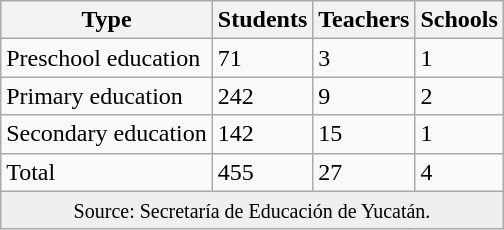<table class="wikitable" style="margin: 1em auto;">
<tr>
<th>Type</th>
<th>Students</th>
<th>Teachers</th>
<th>Schools</th>
</tr>
<tr>
<td>Preschool education</td>
<td>71</td>
<td>3</td>
<td>1</td>
</tr>
<tr>
<td>Primary education</td>
<td>242</td>
<td>9</td>
<td>2</td>
</tr>
<tr>
<td>Secondary education</td>
<td>142</td>
<td>15</td>
<td>1</td>
</tr>
<tr>
<td>Total</td>
<td>455</td>
<td>27</td>
<td>4</td>
</tr>
<tr>
<td colspan=4 style="background:#efefef;" align=center><small>Source: Secretaría de Educación de Yucatán.</small></td>
</tr>
</table>
